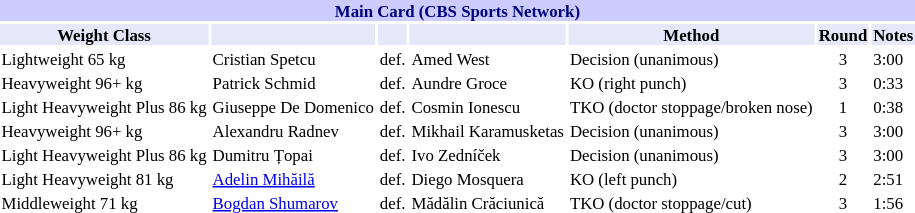<table class="toccolours" style="font-size: 70%;">
<tr>
<th colspan="8" style="background-color: #ccf; color: #000080; text-align: center;"><strong>Main Card (CBS Sports Network)</strong></th>
</tr>
<tr>
<th colspan="1" style="background-color: #E6E8FA; color: #000000; text-align: center;">Weight Class</th>
<th colspan="1" style="background-color: #E6E8FA; color: #000000; text-align: center;"></th>
<th colspan="1" style="background-color: #E6E8FA; color: #000000; text-align: center;"></th>
<th colspan="1" style="background-color: #E6E8FA; color: #000000; text-align: center;"></th>
<th colspan="1" style="background-color: #E6E8FA; color: #000000; text-align: center;">Method</th>
<th colspan="1" style="background-color: #E6E8FA; color: #000000; text-align: center;">Round</th>
<th colspan="1" style="background-color: #E6E8FA; color: #000000; text-align: center;">Notes</th>
</tr>
<tr>
<td>Lightweight 65 kg</td>
<td> Cristian Spetcu</td>
<td align=center>def.</td>
<td> Amed West</td>
<td>Decision (unanimous)</td>
<td align=center>3</td>
<td>3:00</td>
</tr>
<tr>
<td>Heavyweight 96+ kg</td>
<td> Patrick Schmid</td>
<td align=center>def.</td>
<td> Aundre Groce</td>
<td>KO (right punch)</td>
<td align=center>3</td>
<td>0:33</td>
</tr>
<tr>
<td>Light Heavyweight Plus 86 kg</td>
<td> Giuseppe De Domenico</td>
<td align=center>def.</td>
<td> Cosmin Ionescu</td>
<td>TKO (doctor stoppage/broken nose)</td>
<td align=center>1</td>
<td>0:38</td>
</tr>
<tr>
<td>Heavyweight 96+ kg</td>
<td> Alexandru Radnev</td>
<td align=center>def.</td>
<td> Mikhail Karamusketas</td>
<td>Decision (unanimous)</td>
<td align=center>3</td>
<td>3:00</td>
</tr>
<tr>
<td>Light Heavyweight Plus 86 kg</td>
<td> Dumitru Țopai</td>
<td align=center>def.</td>
<td> Ivo Zedníček</td>
<td>Decision (unanimous)</td>
<td align=center>3</td>
<td>3:00</td>
</tr>
<tr>
<td>Light Heavyweight 81 kg</td>
<td> <a href='#'>Adelin Mihăilă</a></td>
<td align=center>def.</td>
<td> Diego Mosquera</td>
<td>KO (left punch)</td>
<td align=center>2</td>
<td>2:51</td>
</tr>
<tr>
<td>Middleweight 71 kg</td>
<td> <a href='#'>Bogdan Shumarov</a></td>
<td align=center>def.</td>
<td> Mădălin Crăciunică</td>
<td>TKO (doctor stoppage/cut)</td>
<td align=center>3</td>
<td>1:56</td>
</tr>
<tr>
</tr>
</table>
